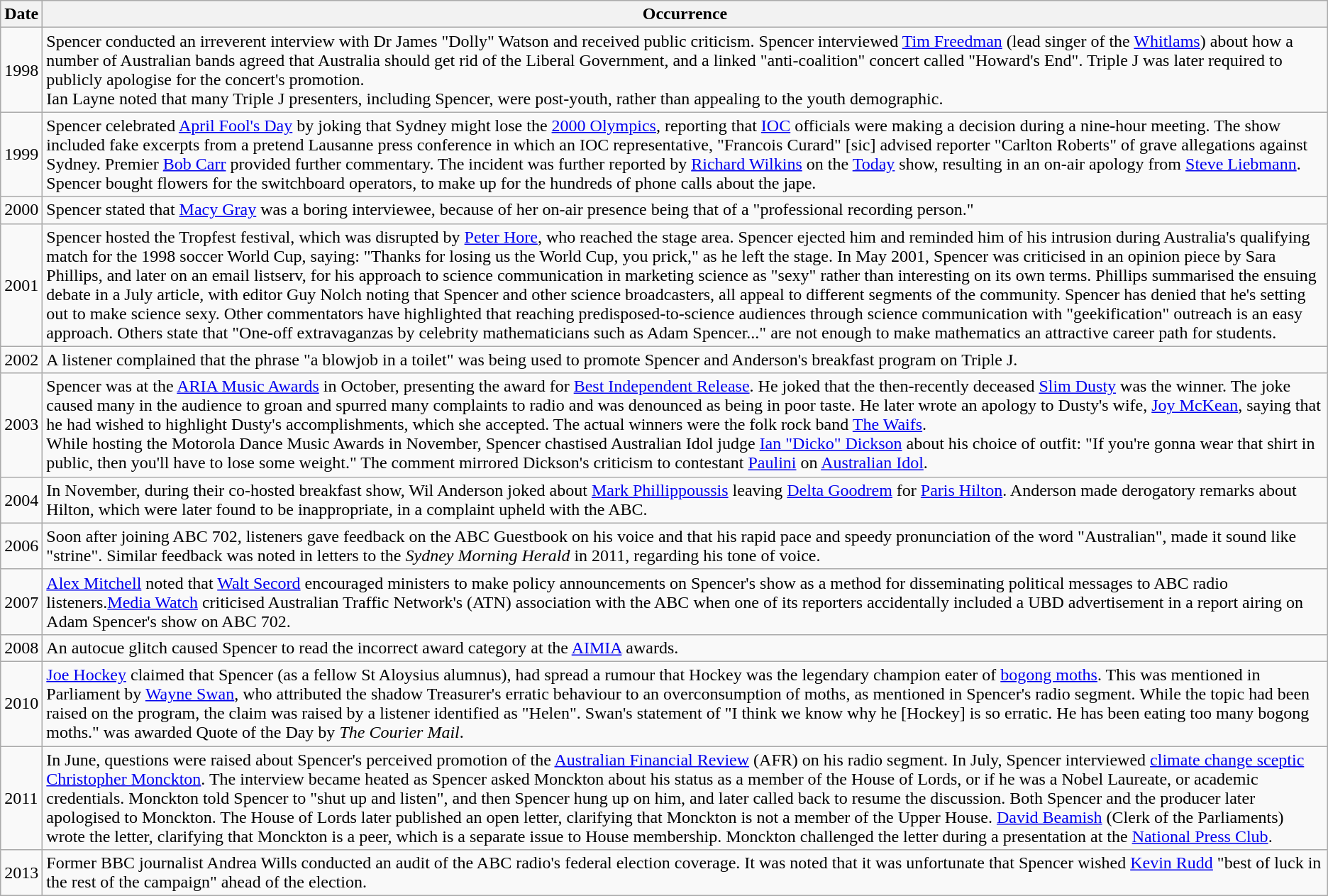<table class="wikitable">
<tr>
<th>Date</th>
<th>Occurrence</th>
</tr>
<tr>
<td>1998</td>
<td>Spencer conducted an irreverent interview with Dr James "Dolly" Watson and received public criticism. Spencer interviewed <a href='#'>Tim Freedman</a> (lead singer of the <a href='#'>Whitlams</a>) about how a number of Australian bands agreed that Australia should get rid of the Liberal Government, and a linked "anti-coalition" concert called "Howard's End". Triple J was later required to publicly apologise for the concert's promotion.<br>Ian Layne noted that many Triple J presenters, including Spencer, were post-youth, rather than appealing to the youth demographic.</td>
</tr>
<tr>
<td>1999</td>
<td>Spencer celebrated <a href='#'>April Fool's Day</a> by joking that Sydney might lose the <a href='#'>2000 Olympics</a>, reporting that <a href='#'>IOC</a> officials were making a decision during a nine-hour meeting. The show included fake excerpts from a pretend Lausanne press conference in which an IOC representative, "Francois Curard" [sic] advised reporter "Carlton Roberts" of grave allegations against Sydney. Premier <a href='#'>Bob Carr</a> provided further commentary. The incident was further reported by <a href='#'>Richard Wilkins</a> on the <a href='#'>Today</a> show, resulting in an on-air apology from <a href='#'>Steve Liebmann</a>. Spencer bought flowers for the switchboard operators, to make up for the hundreds of phone calls about the jape.</td>
</tr>
<tr>
<td>2000</td>
<td>Spencer stated that <a href='#'>Macy Gray</a> was a boring interviewee, because of her on-air presence being that of a "professional recording person."</td>
</tr>
<tr>
<td>2001</td>
<td>Spencer hosted the Tropfest festival, which was disrupted by <a href='#'>Peter Hore</a>, who reached the stage area. Spencer ejected him and reminded him of his intrusion during Australia's qualifying match for the 1998 soccer World Cup, saying: "Thanks for losing us the World Cup, you prick," as he left the stage. In May 2001, Spencer was criticised in an opinion piece by Sara Phillips, and later on an email listserv, for his approach to science communication in marketing science as "sexy" rather than interesting on its own terms. Phillips summarised the ensuing debate in a July article, with editor Guy Nolch noting that Spencer and other science broadcasters, all appeal to different segments of the community. Spencer has denied that he's setting out to make science sexy. Other commentators have highlighted that reaching predisposed-to-science audiences through science communication with "geekification" outreach is an easy approach. Others state that "One-off extravaganzas by celebrity mathematicians such as Adam Spencer..." are not enough to make mathematics an attractive career path for students.</td>
</tr>
<tr>
<td>2002</td>
<td>A listener complained that the phrase "a blowjob in a toilet" was being used to promote Spencer and Anderson's breakfast program on Triple J.</td>
</tr>
<tr>
<td>2003</td>
<td>Spencer was at the <a href='#'>ARIA Music Awards</a> in October, presenting the award for <a href='#'>Best Independent Release</a>. He joked that the then-recently deceased <a href='#'>Slim Dusty</a> was the winner. The joke caused many in the audience to groan and spurred many complaints to radio and was denounced as being in poor taste. He later wrote an apology to Dusty's wife, <a href='#'>Joy McKean</a>, saying that he had wished to highlight Dusty's accomplishments, which she accepted. The actual winners were the folk rock band <a href='#'>The Waifs</a>.<br>While hosting the Motorola Dance Music Awards in November, Spencer chastised Australian Idol judge <a href='#'>Ian "Dicko" Dickson</a> about his choice of outfit: "If you're gonna wear that shirt in public, then you'll have to lose some weight." The comment mirrored Dickson's criticism to contestant <a href='#'>Paulini</a> on <a href='#'>Australian Idol</a>.</td>
</tr>
<tr>
<td>2004</td>
<td>In November, during their co-hosted breakfast show, Wil Anderson joked about <a href='#'>Mark Phillippoussis</a> leaving <a href='#'>Delta Goodrem</a> for <a href='#'>Paris Hilton</a>. Anderson made derogatory remarks about Hilton, which were later found to be inappropriate, in a complaint upheld with the ABC.</td>
</tr>
<tr>
<td>2006</td>
<td>Soon after joining ABC 702, listeners gave feedback on the ABC Guestbook on his voice and that his rapid pace and speedy pronunciation of the word "Australian", made it sound like "strine". Similar feedback was noted in letters to the <em>Sydney Morning Herald</em> in 2011, regarding his tone of voice.</td>
</tr>
<tr>
<td>2007</td>
<td><a href='#'>Alex Mitchell</a> noted that <a href='#'>Walt Secord</a> encouraged ministers to make policy announcements on Spencer's show as a method for disseminating political messages to ABC radio listeners.<a href='#'>Media Watch</a> criticised Australian Traffic Network's (ATN) association with the ABC when one of its reporters accidentally included a UBD advertisement in a report airing on Adam Spencer's show on ABC 702.</td>
</tr>
<tr>
<td>2008</td>
<td>An autocue glitch caused Spencer to read the incorrect award category at the <a href='#'>AIMIA</a> awards.</td>
</tr>
<tr>
<td>2010</td>
<td><a href='#'>Joe Hockey</a> claimed that Spencer (as a fellow St Aloysius alumnus), had spread a rumour that Hockey was the legendary champion eater of <a href='#'>bogong moths</a>. This was mentioned in Parliament by <a href='#'>Wayne Swan</a>, who attributed the shadow Treasurer's erratic behaviour to an overconsumption of moths, as mentioned in Spencer's radio segment. While the topic had been raised on the program, the claim was raised by a listener identified as "Helen". Swan's statement of "I think we know why he [Hockey] is so erratic. He has been eating too many bogong moths." was awarded Quote of the Day by <em>The Courier Mail</em>.</td>
</tr>
<tr>
<td>2011</td>
<td>In June, questions were raised about Spencer's perceived promotion of the <a href='#'>Australian Financial Review</a> (AFR) on his radio segment. In July, Spencer interviewed <a href='#'>climate change sceptic</a> <a href='#'>Christopher Monckton</a>. The interview became heated as Spencer asked Monckton about his status as a member of the House of Lords, or if he was a Nobel Laureate, or academic credentials. Monckton told Spencer to "shut up and listen", and then Spencer hung up on him, and later called back to resume the discussion. Both Spencer and the producer later apologised to Monckton. The House of Lords later published an open letter, clarifying that Monckton is not a member of the Upper House. <a href='#'>David Beamish</a> (Clerk of the Parliaments) wrote the letter, clarifying that Monckton is a peer, which is a separate issue to House membership. Monckton challenged the letter during a presentation at the <a href='#'>National Press Club</a>.</td>
</tr>
<tr>
<td>2013</td>
<td>Former BBC journalist Andrea Wills conducted an audit of the ABC radio's federal election coverage. It was noted that it was unfortunate that Spencer wished <a href='#'>Kevin Rudd</a> "best of luck in the rest of the campaign" ahead of the election.</td>
</tr>
</table>
